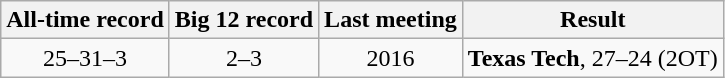<table class="wikitable">
<tr style="text-align:center;">
<th>All-time record</th>
<th>Big 12 record</th>
<th>Last meeting</th>
<th>Result</th>
</tr>
<tr style="text-align:center;">
<td>25–31–3</td>
<td>2–3</td>
<td>2016</td>
<td><strong>Texas Tech</strong>, 27–24 (2OT)</td>
</tr>
</table>
